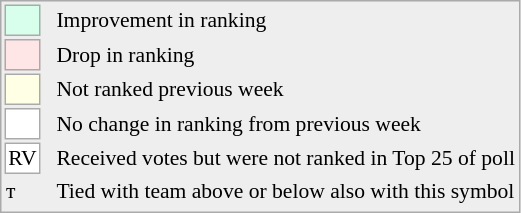<table style="font-size:90%; border:1px solid #aaa; white-space:nowrap; background:#eee;">
<tr>
<td style="background:#d8ffeb; width:20px; border:1px solid #aaa;"> </td>
<td rowspan=6> </td>
<td>Improvement in ranking</td>
</tr>
<tr>
<td style="background:#ffe6e6; width:20px; border:1px solid #aaa;"> </td>
<td>Drop in ranking</td>
</tr>
<tr>
<td style="background:#ffffe6; width:20px; border:1px solid #aaa;"> </td>
<td>Not ranked previous week</td>
</tr>
<tr>
<td style="background:#fff; width:20px; border:1px solid #aaa;"> </td>
<td>No change in ranking from previous week</td>
</tr>
<tr>
<td style="text-align:center; width:20px; border:1px solid #aaa; background:white;">RV</td>
<td>Received votes but were not ranked in Top 25 of poll</td>
</tr>
<tr>
<td>т</td>
<td>Tied with team above or below also with this symbol</td>
</tr>
<tr>
</tr>
</table>
